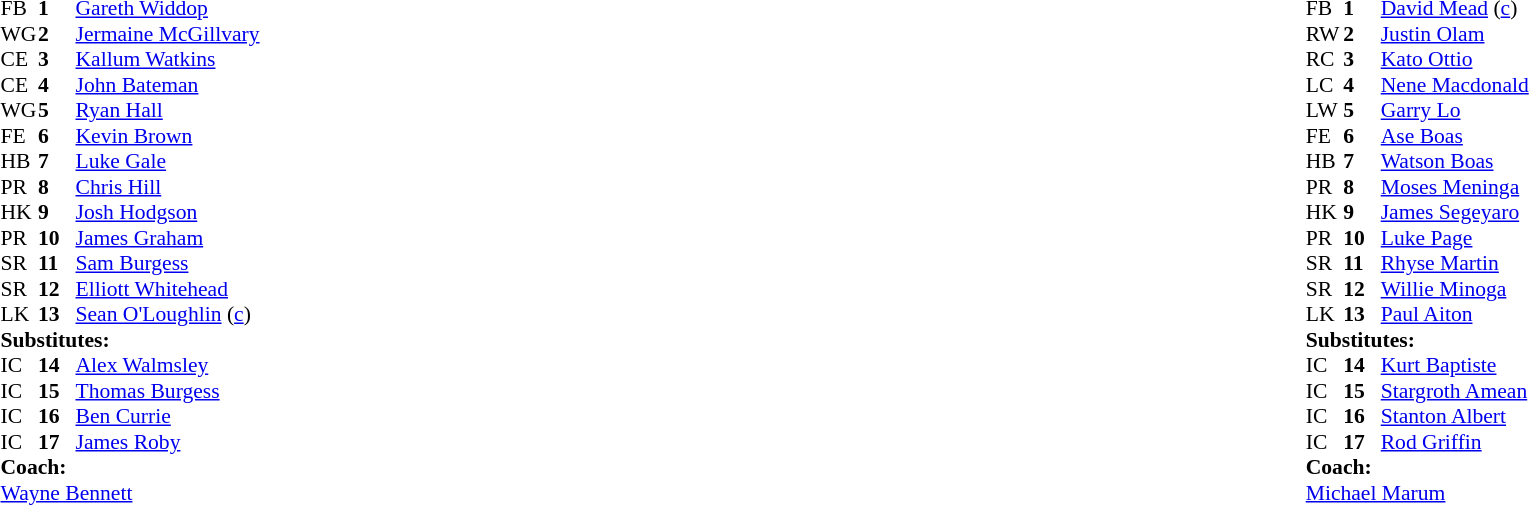<table width="100%" class="mw-collapsible mw-collapsed">
<tr>
<td valign="top" width="50%"><br><table cellspacing="0" cellpadding="0" style="font-size: 90%">
<tr>
<th width="25"></th>
<th width="25"></th>
</tr>
<tr>
<td>FB</td>
<td><strong>1</strong></td>
<td><a href='#'>Gareth Widdop</a></td>
</tr>
<tr>
<td>WG</td>
<td><strong>2</strong></td>
<td><a href='#'>Jermaine McGillvary</a></td>
</tr>
<tr>
<td>CE</td>
<td><strong>3</strong></td>
<td><a href='#'>Kallum Watkins</a></td>
</tr>
<tr>
<td>CE</td>
<td><strong>4</strong></td>
<td><a href='#'>John Bateman</a></td>
</tr>
<tr>
<td>WG</td>
<td><strong>5</strong></td>
<td><a href='#'>Ryan Hall</a></td>
</tr>
<tr>
<td>FE</td>
<td><strong>6</strong></td>
<td><a href='#'>Kevin Brown</a></td>
</tr>
<tr>
<td>HB</td>
<td><strong>7</strong></td>
<td><a href='#'>Luke Gale</a></td>
</tr>
<tr>
<td>PR</td>
<td><strong>8</strong></td>
<td><a href='#'>Chris Hill</a></td>
</tr>
<tr>
<td>HK</td>
<td><strong>9</strong></td>
<td><a href='#'>Josh Hodgson</a></td>
</tr>
<tr>
<td>PR</td>
<td><strong>10</strong></td>
<td><a href='#'>James Graham</a></td>
</tr>
<tr>
<td>SR</td>
<td><strong>11</strong></td>
<td><a href='#'>Sam Burgess</a></td>
</tr>
<tr>
<td>SR</td>
<td><strong>12</strong></td>
<td><a href='#'>Elliott Whitehead</a></td>
</tr>
<tr>
<td>LK</td>
<td><strong>13</strong></td>
<td><a href='#'>Sean O'Loughlin</a> (<a href='#'>c</a>)</td>
</tr>
<tr>
<td colspan="3"><strong>Substitutes:</strong></td>
</tr>
<tr>
<td>IC</td>
<td><strong>14</strong></td>
<td><a href='#'>Alex Walmsley</a></td>
</tr>
<tr>
<td>IC</td>
<td><strong>15</strong></td>
<td><a href='#'>Thomas Burgess</a></td>
</tr>
<tr>
<td>IC</td>
<td><strong>16</strong></td>
<td><a href='#'>Ben Currie</a></td>
</tr>
<tr>
<td>IC</td>
<td><strong>17</strong></td>
<td><a href='#'>James Roby</a></td>
</tr>
<tr>
<td colspan="3"><strong>Coach:</strong></td>
</tr>
<tr>
<td colspan="4"> <a href='#'>Wayne Bennett</a></td>
</tr>
</table>
</td>
<td valign="top" width="50%"><br><table cellspacing="0" cellpadding="0" align="center" style="font-size: 90%">
<tr>
<th width="25"></th>
<th width="25"></th>
</tr>
<tr>
<td>FB</td>
<td><strong>1</strong></td>
<td><a href='#'>David Mead</a> (<a href='#'>c</a>)</td>
</tr>
<tr>
<td>RW</td>
<td><strong>2</strong></td>
<td><a href='#'>Justin Olam</a></td>
</tr>
<tr>
<td>RC</td>
<td><strong>3</strong></td>
<td><a href='#'>Kato Ottio</a></td>
</tr>
<tr>
<td>LC</td>
<td><strong>4</strong></td>
<td><a href='#'>Nene Macdonald</a></td>
</tr>
<tr>
<td>LW</td>
<td><strong>5</strong></td>
<td><a href='#'>Garry Lo</a></td>
</tr>
<tr>
<td>FE</td>
<td><strong>6</strong></td>
<td><a href='#'>Ase Boas</a></td>
</tr>
<tr>
<td>HB</td>
<td><strong>7</strong></td>
<td><a href='#'>Watson Boas</a></td>
</tr>
<tr>
<td>PR</td>
<td><strong>8</strong></td>
<td><a href='#'>Moses Meninga</a></td>
</tr>
<tr>
<td>HK</td>
<td><strong>9</strong></td>
<td><a href='#'>James Segeyaro</a></td>
</tr>
<tr>
<td>PR</td>
<td><strong>10</strong></td>
<td><a href='#'>Luke Page</a></td>
</tr>
<tr>
<td>SR</td>
<td><strong>11</strong></td>
<td><a href='#'>Rhyse Martin</a></td>
</tr>
<tr>
<td>SR</td>
<td><strong>12</strong></td>
<td><a href='#'>Willie Minoga</a></td>
</tr>
<tr>
<td>LK</td>
<td><strong>13</strong></td>
<td><a href='#'>Paul Aiton</a></td>
</tr>
<tr>
<td colspan="3"><strong>Substitutes:</strong></td>
</tr>
<tr>
<td>IC</td>
<td><strong>14</strong></td>
<td><a href='#'>Kurt Baptiste</a></td>
</tr>
<tr>
<td>IC</td>
<td><strong>15</strong></td>
<td><a href='#'>Stargroth Amean</a></td>
</tr>
<tr>
<td>IC</td>
<td><strong>16</strong></td>
<td><a href='#'>Stanton Albert</a></td>
</tr>
<tr>
<td>IC</td>
<td><strong>17</strong></td>
<td><a href='#'>Rod Griffin</a></td>
</tr>
<tr>
<td colspan="3"><strong>Coach:</strong></td>
</tr>
<tr>
<td colspan="4"> <a href='#'>Michael Marum</a></td>
</tr>
</table>
</td>
</tr>
</table>
